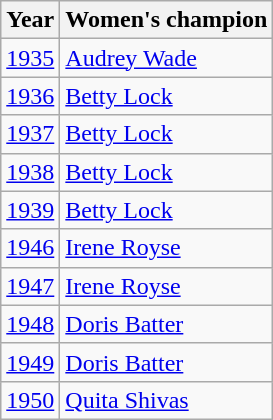<table class="wikitable">
<tr>
<th>Year</th>
<th>Women's champion</th>
</tr>
<tr>
<td><a href='#'>1935</a></td>
<td><a href='#'>Audrey Wade</a></td>
</tr>
<tr>
<td><a href='#'>1936</a></td>
<td><a href='#'>Betty Lock</a></td>
</tr>
<tr>
<td><a href='#'>1937</a></td>
<td><a href='#'>Betty Lock</a></td>
</tr>
<tr>
<td><a href='#'>1938</a></td>
<td><a href='#'>Betty Lock</a></td>
</tr>
<tr>
<td><a href='#'>1939</a></td>
<td><a href='#'>Betty Lock</a></td>
</tr>
<tr>
<td><a href='#'>1946</a></td>
<td><a href='#'>Irene Royse</a></td>
</tr>
<tr>
<td><a href='#'>1947</a></td>
<td><a href='#'>Irene Royse</a></td>
</tr>
<tr>
<td><a href='#'>1948</a></td>
<td><a href='#'>Doris Batter</a></td>
</tr>
<tr>
<td><a href='#'>1949</a></td>
<td><a href='#'>Doris Batter</a></td>
</tr>
<tr>
<td><a href='#'>1950</a></td>
<td><a href='#'>Quita Shivas</a></td>
</tr>
</table>
